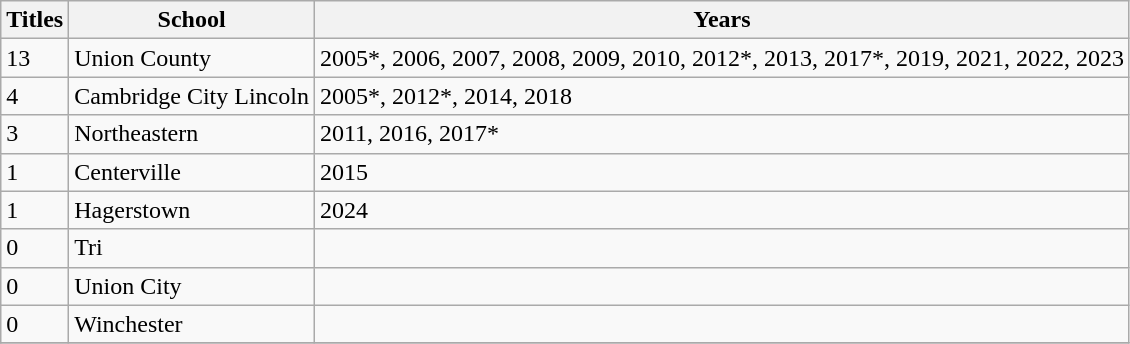<table class="wikitable">
<tr>
<th>Titles</th>
<th>School</th>
<th>Years</th>
</tr>
<tr>
<td>13</td>
<td>Union County</td>
<td>2005*, 2006, 2007, 2008, 2009, 2010, 2012*, 2013, 2017*, 2019, 2021, 2022, 2023</td>
</tr>
<tr>
<td>4</td>
<td>Cambridge City Lincoln</td>
<td>2005*, 2012*, 2014, 2018</td>
</tr>
<tr>
<td>3</td>
<td>Northeastern</td>
<td>2011, 2016, 2017*</td>
</tr>
<tr>
<td>1</td>
<td>Centerville</td>
<td>2015</td>
</tr>
<tr>
<td>1</td>
<td>Hagerstown</td>
<td>2024</td>
</tr>
<tr>
<td>0</td>
<td>Tri</td>
<td></td>
</tr>
<tr>
<td>0</td>
<td>Union City</td>
<td></td>
</tr>
<tr>
<td>0</td>
<td>Winchester</td>
<td></td>
</tr>
<tr>
</tr>
</table>
